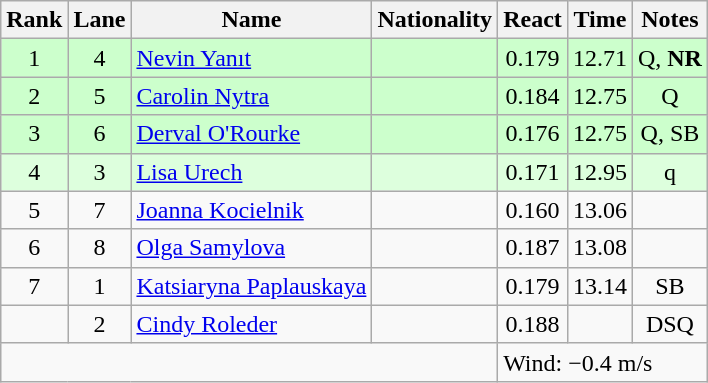<table class="wikitable sortable" style="text-align:center">
<tr>
<th>Rank</th>
<th>Lane</th>
<th>Name</th>
<th>Nationality</th>
<th>React</th>
<th>Time</th>
<th>Notes</th>
</tr>
<tr bgcolor=ccffcc>
<td>1</td>
<td>4</td>
<td align="left"><a href='#'>Nevin Yanıt</a></td>
<td align=left></td>
<td>0.179</td>
<td>12.71</td>
<td>Q, <strong>NR</strong></td>
</tr>
<tr bgcolor=ccffcc>
<td>2</td>
<td>5</td>
<td align="left"><a href='#'>Carolin Nytra</a></td>
<td align=left></td>
<td>0.184</td>
<td>12.75</td>
<td>Q</td>
</tr>
<tr bgcolor=ccffcc>
<td>3</td>
<td>6</td>
<td align="left"><a href='#'>Derval O'Rourke</a></td>
<td align=left></td>
<td>0.176</td>
<td>12.75</td>
<td>Q, SB</td>
</tr>
<tr bgcolor=ddffdd>
<td>4</td>
<td>3</td>
<td align="left"><a href='#'>Lisa Urech</a></td>
<td align=left></td>
<td>0.171</td>
<td>12.95</td>
<td>q</td>
</tr>
<tr>
<td>5</td>
<td>7</td>
<td align="left"><a href='#'>Joanna Kocielnik</a></td>
<td align=left></td>
<td>0.160</td>
<td>13.06</td>
<td></td>
</tr>
<tr>
<td>6</td>
<td>8</td>
<td align="left"><a href='#'>Olga Samylova</a></td>
<td align=left></td>
<td>0.187</td>
<td>13.08</td>
<td></td>
</tr>
<tr>
<td>7</td>
<td>1</td>
<td align="left"><a href='#'>Katsiaryna Paplauskaya</a></td>
<td align=left></td>
<td>0.179</td>
<td>13.14</td>
<td>SB</td>
</tr>
<tr>
<td></td>
<td>2</td>
<td align="left"><a href='#'>Cindy Roleder</a></td>
<td align=left></td>
<td>0.188</td>
<td></td>
<td>DSQ</td>
</tr>
<tr>
<td colspan=4></td>
<td colspan=4 align=left>Wind: −0.4 m/s</td>
</tr>
</table>
